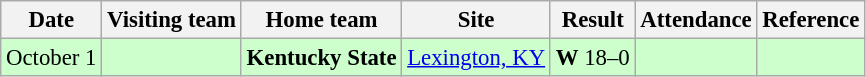<table class="wikitable" style="font-size:95%;">
<tr>
<th>Date</th>
<th>Visiting team</th>
<th>Home team</th>
<th>Site</th>
<th>Result</th>
<th>Attendance</th>
<th class="unsortable">Reference</th>
</tr>
<tr bgcolor=ccffcc>
<td>October 1</td>
<td></td>
<td><strong>Kentucky State</strong></td>
<td><a href='#'>Lexington, KY</a></td>
<td><strong>W</strong> 18–0</td>
<td></td>
<td></td>
</tr>
</table>
